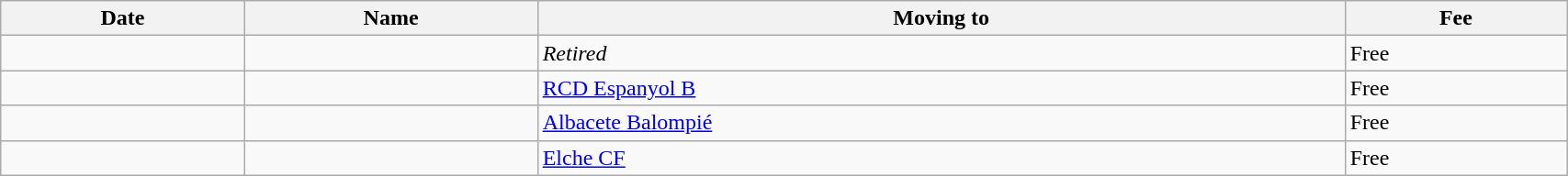<table class="wikitable sortable" width=90%>
<tr>
<th>Date</th>
<th>Name</th>
<th>Moving to</th>
<th>Fee</th>
</tr>
<tr>
<td> </td>
<td> </td>
<td><em>Retired</em></td>
<td>Free</td>
</tr>
<tr>
<td> </td>
<td> </td>
<td> <a href='#'>RCD Espanyol B</a></td>
<td>Free</td>
</tr>
<tr>
<td></td>
<td> </td>
<td> <a href='#'>Albacete Balompié</a></td>
<td>Free</td>
</tr>
<tr>
<td></td>
<td> </td>
<td> <a href='#'>Elche CF</a></td>
<td>Free</td>
</tr>
</table>
